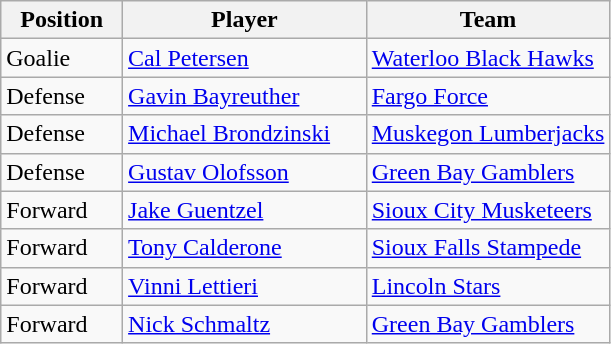<table class="wikitable" style="text-align:left">
<tr>
<th bgcolor="#DDDDFF" width="20%">Position</th>
<th bgcolor="#DDDDFF" width="40%">Player</th>
<th bgcolor="#DDDDFF" width="40%">Team</th>
</tr>
<tr>
<td>Goalie</td>
<td><a href='#'>Cal Petersen</a></td>
<td><a href='#'>Waterloo Black Hawks</a></td>
</tr>
<tr>
<td>Defense</td>
<td><a href='#'>Gavin Bayreuther</a></td>
<td><a href='#'>Fargo Force</a></td>
</tr>
<tr>
<td>Defense</td>
<td><a href='#'>Michael Brondzinski</a></td>
<td><a href='#'>Muskegon Lumberjacks</a></td>
</tr>
<tr>
<td>Defense</td>
<td><a href='#'>Gustav Olofsson</a></td>
<td><a href='#'>Green Bay Gamblers</a></td>
</tr>
<tr>
<td>Forward</td>
<td><a href='#'>Jake Guentzel</a></td>
<td><a href='#'>Sioux City Musketeers</a></td>
</tr>
<tr>
<td>Forward</td>
<td><a href='#'>Tony Calderone</a></td>
<td><a href='#'>Sioux Falls Stampede</a></td>
</tr>
<tr>
<td>Forward</td>
<td><a href='#'>Vinni Lettieri</a></td>
<td><a href='#'>Lincoln Stars</a></td>
</tr>
<tr>
<td>Forward</td>
<td><a href='#'>Nick Schmaltz</a></td>
<td><a href='#'>Green Bay Gamblers</a></td>
</tr>
</table>
